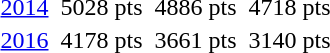<table>
<tr>
<td><a href='#'>2014</a></td>
<td></td>
<td>5028 pts</td>
<td></td>
<td>4886 pts</td>
<td></td>
<td>4718 pts</td>
</tr>
<tr>
<td><a href='#'>2016</a></td>
<td></td>
<td>4178 pts</td>
<td></td>
<td>3661 pts</td>
<td></td>
<td>3140 pts</td>
</tr>
</table>
